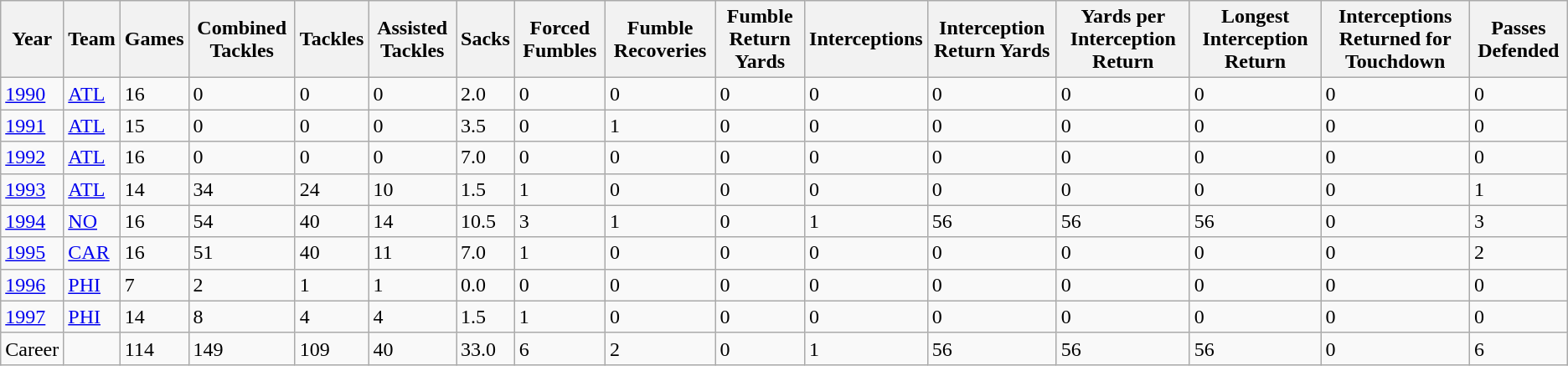<table class="wikitable">
<tr>
<th>Year</th>
<th>Team</th>
<th>Games</th>
<th>Combined Tackles</th>
<th>Tackles</th>
<th>Assisted Tackles</th>
<th>Sacks</th>
<th>Forced Fumbles</th>
<th>Fumble Recoveries</th>
<th>Fumble Return Yards</th>
<th>Interceptions</th>
<th>Interception Return Yards</th>
<th>Yards per Interception Return</th>
<th>Longest Interception Return</th>
<th>Interceptions Returned for Touchdown</th>
<th>Passes Defended</th>
</tr>
<tr>
<td><a href='#'>1990</a></td>
<td><a href='#'>ATL</a></td>
<td>16</td>
<td>0</td>
<td>0</td>
<td>0</td>
<td>2.0</td>
<td>0</td>
<td>0</td>
<td>0</td>
<td>0</td>
<td>0</td>
<td>0</td>
<td>0</td>
<td>0</td>
<td>0</td>
</tr>
<tr>
<td><a href='#'>1991</a></td>
<td><a href='#'>ATL</a></td>
<td>15</td>
<td>0</td>
<td>0</td>
<td>0</td>
<td>3.5</td>
<td>0</td>
<td>1</td>
<td>0</td>
<td>0</td>
<td>0</td>
<td>0</td>
<td>0</td>
<td>0</td>
<td>0</td>
</tr>
<tr>
<td><a href='#'>1992</a></td>
<td><a href='#'>ATL</a></td>
<td>16</td>
<td>0</td>
<td>0</td>
<td>0</td>
<td>7.0</td>
<td>0</td>
<td>0</td>
<td>0</td>
<td>0</td>
<td>0</td>
<td>0</td>
<td>0</td>
<td>0</td>
<td>0</td>
</tr>
<tr>
<td><a href='#'>1993</a></td>
<td><a href='#'>ATL</a></td>
<td>14</td>
<td>34</td>
<td>24</td>
<td>10</td>
<td>1.5</td>
<td>1</td>
<td>0</td>
<td>0</td>
<td>0</td>
<td>0</td>
<td>0</td>
<td>0</td>
<td>0</td>
<td>1</td>
</tr>
<tr>
<td><a href='#'>1994</a></td>
<td><a href='#'>NO</a></td>
<td>16</td>
<td>54</td>
<td>40</td>
<td>14</td>
<td>10.5</td>
<td>3</td>
<td>1</td>
<td>0</td>
<td>1</td>
<td>56</td>
<td>56</td>
<td>56</td>
<td>0</td>
<td>3</td>
</tr>
<tr>
<td><a href='#'>1995</a></td>
<td><a href='#'>CAR</a></td>
<td>16</td>
<td>51</td>
<td>40</td>
<td>11</td>
<td>7.0</td>
<td>1</td>
<td>0</td>
<td>0</td>
<td>0</td>
<td>0</td>
<td>0</td>
<td>0</td>
<td>0</td>
<td>2</td>
</tr>
<tr>
<td><a href='#'>1996</a></td>
<td><a href='#'>PHI</a></td>
<td>7</td>
<td>2</td>
<td>1</td>
<td>1</td>
<td>0.0</td>
<td>0</td>
<td>0</td>
<td>0</td>
<td>0</td>
<td>0</td>
<td>0</td>
<td>0</td>
<td>0</td>
<td>0</td>
</tr>
<tr>
<td><a href='#'>1997</a></td>
<td><a href='#'>PHI</a></td>
<td>14</td>
<td>8</td>
<td>4</td>
<td>4</td>
<td>1.5</td>
<td>1</td>
<td>0</td>
<td>0</td>
<td>0</td>
<td>0</td>
<td>0</td>
<td>0</td>
<td>0</td>
<td>0</td>
</tr>
<tr>
<td>Career</td>
<td></td>
<td>114</td>
<td>149</td>
<td>109</td>
<td>40</td>
<td>33.0</td>
<td>6</td>
<td>2</td>
<td>0</td>
<td>1</td>
<td>56</td>
<td>56</td>
<td>56</td>
<td>0</td>
<td>6</td>
</tr>
</table>
